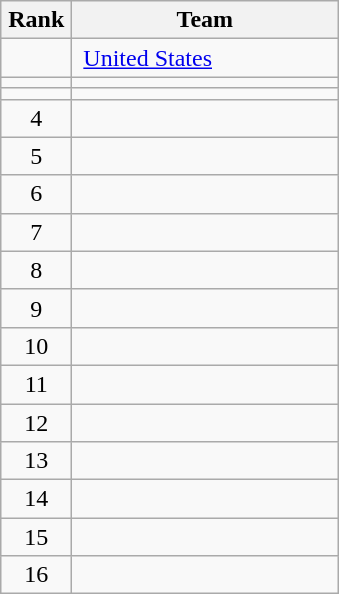<table class="wikitable" style="text-align:center">
<tr>
<th width=40>Rank</th>
<th width=170>Team</th>
</tr>
<tr>
<td></td>
<td align=left> <a href='#'>United States</a></td>
</tr>
<tr>
<td></td>
<td align=left></td>
</tr>
<tr>
<td></td>
<td align=left></td>
</tr>
<tr>
<td>4</td>
<td align=left></td>
</tr>
<tr>
<td>5</td>
<td align=left></td>
</tr>
<tr>
<td>6</td>
<td align=left></td>
</tr>
<tr>
<td>7</td>
<td align=left></td>
</tr>
<tr>
<td>8</td>
<td align=left></td>
</tr>
<tr>
<td>9</td>
<td align=left></td>
</tr>
<tr>
<td>10</td>
<td align=left></td>
</tr>
<tr>
<td>11</td>
<td align=left></td>
</tr>
<tr>
<td>12</td>
<td align=left></td>
</tr>
<tr>
<td>13</td>
<td align=left></td>
</tr>
<tr>
<td>14</td>
<td align=left></td>
</tr>
<tr>
<td>15</td>
<td align=left></td>
</tr>
<tr>
<td>16</td>
<td align=left></td>
</tr>
</table>
